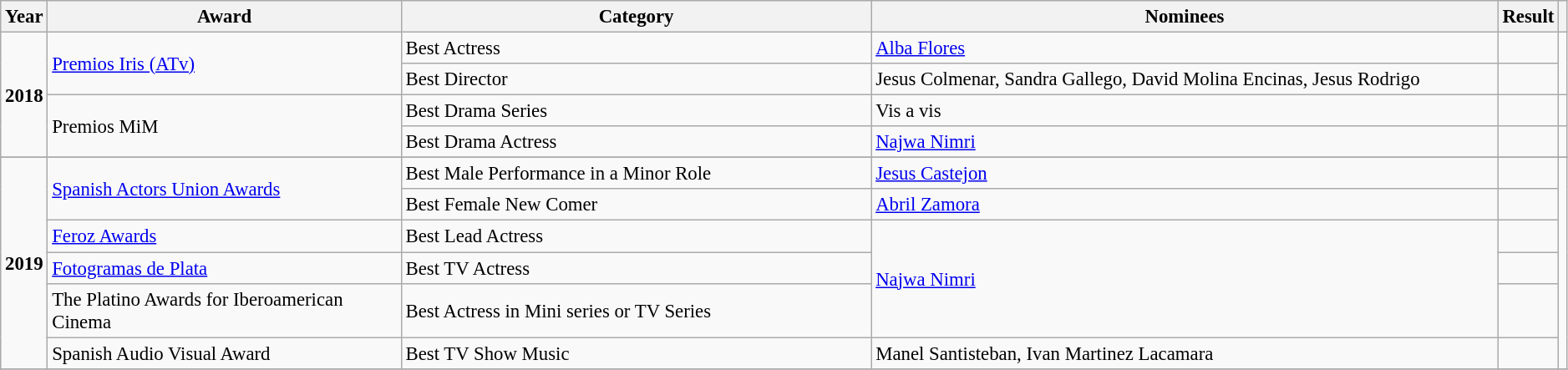<table class="wikitable sortable plainrowheaders" style="font-size:95%; width:99%;">
<tr>
<th>Year</th>
<th>Award</th>
<th style="width:30%;">Category</th>
<th style="width:40%;">Nominees</th>
<th>Result</th>
<th scope="col" class="unsortable"></th>
</tr>
<tr>
<td rowspan="4"><strong>2018</strong></td>
<td rowspan="2"><a href='#'>Premios Iris (ATv)</a></td>
<td>Best Actress</td>
<td><a href='#'>Alba Flores</a></td>
<td></td>
<td rowspan="2"></td>
</tr>
<tr>
<td>Best Director</td>
<td>Jesus Colmenar, Sandra Gallego, David Molina Encinas, Jesus Rodrigo</td>
<td></td>
</tr>
<tr>
<td rowspan="2">Premios MiM</td>
<td>Best Drama Series</td>
<td>Vis a vis</td>
<td></td>
<td></td>
</tr>
<tr>
<td>Best Drama Actress</td>
<td><a href='#'>Najwa Nimri</a></td>
<td></td>
<td></td>
</tr>
<tr>
</tr>
<tr>
<td rowspan="6"><strong>2019</strong></td>
<td rowspan="2"><a href='#'>Spanish Actors Union Awards</a></td>
<td>Best Male Performance in a Minor Role</td>
<td><a href='#'>Jesus Castejon</a></td>
<td></td>
<td rowspan="6"></td>
</tr>
<tr>
<td>Best Female New Comer</td>
<td><a href='#'>Abril Zamora</a></td>
<td></td>
</tr>
<tr>
<td><a href='#'>Feroz Awards</a></td>
<td>Best Lead Actress</td>
<td rowspan="3"><a href='#'>Najwa Nimri</a></td>
<td></td>
</tr>
<tr>
<td><a href='#'>Fotogramas de Plata</a></td>
<td>Best TV Actress</td>
<td></td>
</tr>
<tr>
<td>The Platino Awards for Iberoamerican Cinema</td>
<td>Best Actress in Mini series or TV Series</td>
<td></td>
</tr>
<tr>
<td>Spanish Audio Visual Award</td>
<td>Best TV Show Music</td>
<td>Manel Santisteban, Ivan Martinez Lacamara</td>
<td></td>
</tr>
<tr>
</tr>
</table>
